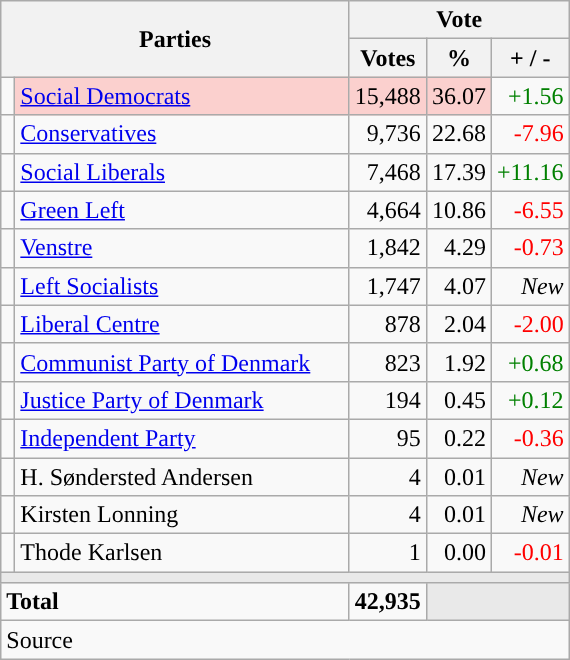<table class="wikitable" style="text-align:right;">
<tr>
<th style="text-align:centre;" rowspan="2" colspan="2" width="225">Parties</th>
<th colspan="3">Vote</th>
</tr>
<tr>
<th width="15">Votes</th>
<th width="15">%</th>
<th width="15">+ / -</th>
</tr>
<tr>
<td width="2" style="color:inherit;background:"></td>
<td bgcolor=#fbd0ce  align="left"><a href='#'>Social Democrats</a></td>
<td bgcolor=#fbd0ce>15,488</td>
<td bgcolor=#fbd0ce>36.07</td>
<td style=color:green;>+1.56</td>
</tr>
<tr>
<td width="2" style="color:inherit;background:"></td>
<td align="left"><a href='#'>Conservatives</a></td>
<td>9,736</td>
<td>22.68</td>
<td style=color:red;>-7.96</td>
</tr>
<tr>
<td width="2" style="color:inherit;background:"></td>
<td align="left"><a href='#'>Social Liberals</a></td>
<td>7,468</td>
<td>17.39</td>
<td style=color:green;>+11.16</td>
</tr>
<tr>
<td width="2" style="color:inherit;background:"></td>
<td align="left"><a href='#'>Green Left</a></td>
<td>4,664</td>
<td>10.86</td>
<td style=color:red;>-6.55</td>
</tr>
<tr>
<td width="2" style="color:inherit;background:"></td>
<td align="left"><a href='#'>Venstre</a></td>
<td>1,842</td>
<td>4.29</td>
<td style=color:red;>-0.73</td>
</tr>
<tr>
<td width="2" style="color:inherit;background:"></td>
<td align="left"><a href='#'>Left Socialists</a></td>
<td>1,747</td>
<td>4.07</td>
<td><em>New</em></td>
</tr>
<tr>
<td width="2" style="color:inherit;background:"></td>
<td align="left"><a href='#'>Liberal Centre</a></td>
<td>878</td>
<td>2.04</td>
<td style=color:red;>-2.00</td>
</tr>
<tr>
<td width="2" style="color:inherit;background:"></td>
<td align="left"><a href='#'>Communist Party of Denmark</a></td>
<td>823</td>
<td>1.92</td>
<td style=color:green;>+0.68</td>
</tr>
<tr>
<td width="2" style="color:inherit;background:"></td>
<td align="left"><a href='#'>Justice Party of Denmark</a></td>
<td>194</td>
<td>0.45</td>
<td style=color:green;>+0.12</td>
</tr>
<tr>
<td width="2" style="color:inherit;background:"></td>
<td align="left"><a href='#'>Independent Party</a></td>
<td>95</td>
<td>0.22</td>
<td style=color:red;>-0.36</td>
</tr>
<tr>
<td width="2" style="color:inherit;background:"></td>
<td align="left">H. Søndersted Andersen</td>
<td>4</td>
<td>0.01</td>
<td><em>New</em></td>
</tr>
<tr>
<td width="2" style="color:inherit;background:"></td>
<td align="left">Kirsten Lonning</td>
<td>4</td>
<td>0.01</td>
<td><em>New</em></td>
</tr>
<tr>
<td width="2" style="color:inherit;background:"></td>
<td align="left">Thode Karlsen</td>
<td>1</td>
<td>0.00</td>
<td style=color:red;>-0.01</td>
</tr>
<tr>
<td colspan="7" bgcolor="#E9E9E9"></td>
</tr>
<tr>
<td align="left" colspan="2"><strong>Total</strong></td>
<td><strong>42,935</strong></td>
<td bgcolor="#E9E9E9" colspan="2"></td>
</tr>
<tr>
<td align="left" colspan="6">Source</td>
</tr>
</table>
